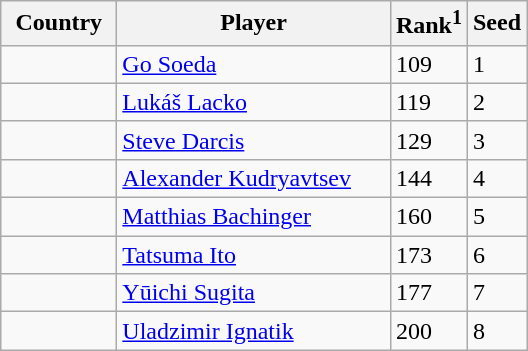<table class="sortable wikitable">
<tr>
<th width="70">Country</th>
<th width="175">Player</th>
<th>Rank<sup>1</sup></th>
<th>Seed</th>
</tr>
<tr>
<td></td>
<td><a href='#'>Go Soeda</a></td>
<td>109</td>
<td>1</td>
</tr>
<tr>
<td></td>
<td><a href='#'>Lukáš Lacko</a></td>
<td>119</td>
<td>2</td>
</tr>
<tr>
<td></td>
<td><a href='#'>Steve Darcis</a></td>
<td>129</td>
<td>3</td>
</tr>
<tr>
<td></td>
<td><a href='#'>Alexander Kudryavtsev</a></td>
<td>144</td>
<td>4</td>
</tr>
<tr>
<td></td>
<td><a href='#'>Matthias Bachinger</a></td>
<td>160</td>
<td>5</td>
</tr>
<tr>
<td></td>
<td><a href='#'>Tatsuma Ito</a></td>
<td>173</td>
<td>6</td>
</tr>
<tr>
<td></td>
<td><a href='#'>Yūichi Sugita</a></td>
<td>177</td>
<td>7</td>
</tr>
<tr>
<td></td>
<td><a href='#'>Uladzimir Ignatik</a></td>
<td>200</td>
<td>8</td>
</tr>
</table>
